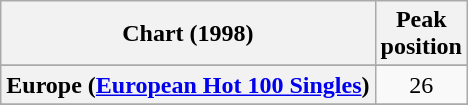<table class="wikitable sortable plainrowheaders" style="text-align:center">
<tr>
<th>Chart (1998)</th>
<th>Peak<br>position</th>
</tr>
<tr>
</tr>
<tr>
</tr>
<tr>
</tr>
<tr>
<th scope="row">Europe (<a href='#'>European Hot 100 Singles</a>)</th>
<td>26</td>
</tr>
<tr>
</tr>
<tr>
</tr>
<tr>
</tr>
<tr>
</tr>
<tr>
</tr>
<tr>
</tr>
<tr>
</tr>
<tr>
</tr>
<tr>
</tr>
<tr>
</tr>
<tr>
</tr>
<tr>
</tr>
<tr>
</tr>
</table>
